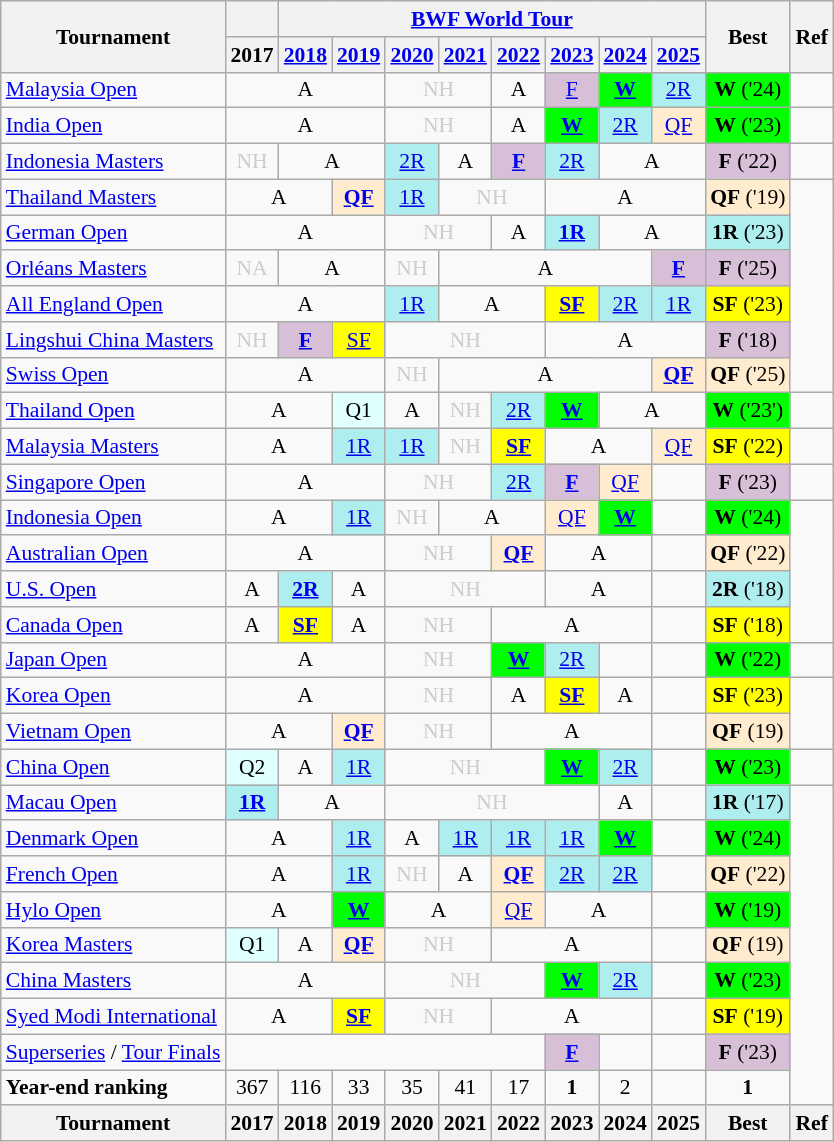<table class="wikitable" style="font-size: 90%; text-align:center">
<tr>
<th rowspan="2">Tournament</th>
<th colspan="1"></th>
<th colspan="8"><a href='#'>BWF World Tour</a></th>
<th rowspan="2">Best</th>
<th rowspan="2">Ref</th>
</tr>
<tr>
<th>2017</th>
<th><a href='#'>2018</a></th>
<th><a href='#'>2019</a></th>
<th><a href='#'>2020</a></th>
<th><a href='#'>2021</a></th>
<th><a href='#'>2022</a></th>
<th><a href='#'>2023</a></th>
<th><a href='#'>2024</a></th>
<th><a href='#'>2025</a></th>
</tr>
<tr>
<td align=left><a href='#'>Malaysia Open</a></td>
<td colspan="3">A</td>
<td colspan="2" style=color:#ccc>NH</td>
<td>A</td>
<td bgcolor=D8BFD8><a href='#'>F</a></td>
<td bgcolor=00FF00><strong><a href='#'>W</a></strong></td>
<td bgcolor=AFEEEE><a href='#'>2R</a></td>
<td bgcolor=00FF00><strong>W</strong> ('24)</td>
<td></td>
</tr>
<tr>
<td align=left><a href='#'>India Open</a></td>
<td colspan="3">A</td>
<td colspan="2" style=color:#ccc>NH</td>
<td>A</td>
<td bgcolor=00FF00><strong><a href='#'>W</a></strong></td>
<td bgcolor=AFEEEE><a href='#'>2R</a></td>
<td bgcolor=FFEBCD><a href='#'>QF</a></td>
<td bgcolor=00FF00><strong>W</strong> ('23)</td>
<td></td>
</tr>
<tr>
<td align=left><a href='#'>Indonesia Masters</a></td>
<td style=color:#ccc>NH</td>
<td colspan="2">A</td>
<td bgcolor=AFEEEE><a href='#'>2R</a></td>
<td>A</td>
<td bgcolor=D8BFD8><strong><a href='#'>F</a></strong></td>
<td bgcolor=AFEEEE><a href='#'>2R</a></td>
<td colspan="2">A</td>
<td bgcolor=D8BFD8><strong>F</strong> ('22)</td>
<td></td>
</tr>
<tr>
<td align=left><a href='#'>Thailand Masters</a></td>
<td colspan="2">A</td>
<td bgcolor=FFEBCD><strong><a href='#'>QF</a></strong></td>
<td bgcolor=AFEEEE><a href='#'>1R</a></td>
<td colspan="2" style=color:#ccc>NH</td>
<td colspan="3">A</td>
<td bgcolor=FFEBCD><strong>QF</strong> ('19)</td>
</tr>
<tr>
<td align=left><a href='#'>German Open</a></td>
<td colspan="3">A</td>
<td colspan="2" style=color:#ccc>NH</td>
<td>A</td>
<td bgcolor=AFEEEE><strong><a href='#'>1R</a></strong></td>
<td colspan="2">A</td>
<td bgcolor=AFEEEE><strong>1R</strong> ('23)</td>
</tr>
<tr>
<td align=left><a href='#'>Orléans Masters</a></td>
<td style=color:#ccc>NA</td>
<td colspan="2">A</td>
<td style=color:#ccc>NH</td>
<td colspan="4">A</td>
<td bgcolor=D8BFD8><strong><a href='#'>F</a></strong></td>
<td bgcolor=D8BFD8><strong>F</strong> ('25)</td>
</tr>
<tr>
<td align=left><a href='#'>All England Open</a></td>
<td colspan="3">A</td>
<td bgcolor=AFEEEE><a href='#'>1R</a></td>
<td colspan="2">A</td>
<td bgcolor=FFFF00><strong><a href='#'>SF</a></strong></td>
<td bgcolor=AFEEEE><a href='#'>2R</a></td>
<td bgcolor=AFEEEE><a href='#'>1R</a></td>
<td bgcolor=FFFF00><strong>SF</strong> ('23)</td>
</tr>
<tr>
<td align=left><a href='#'>Lingshui China Masters</a></td>
<td style=color:#ccc>NH</td>
<td bgcolor=D8BFD8><strong><a href='#'>F</a></strong></td>
<td bgcolor=FFFF00><a href='#'>SF</a></td>
<td colspan="3" style=color:#ccc>NH</td>
<td colspan="3">A</td>
<td bgcolor=D8BFD8><strong>F</strong> ('18)</td>
</tr>
<tr>
<td align=left><a href='#'>Swiss Open</a></td>
<td colspan="3">A</td>
<td style=color:#ccc>NH</td>
<td colspan="4">A</td>
<td bgcolor=FFEBCD><strong><a href='#'>QF</a></strong></td>
<td bgcolor=FFEBCD><strong>QF</strong> ('25)</td>
</tr>
<tr>
<td align=left><a href='#'>Thailand Open</a></td>
<td colspan="2">A</td>
<td bgcolor=E0FFFF>Q1</td>
<td>A</td>
<td style=color:#ccc>NH</td>
<td bgcolor=AFEEEE><a href='#'>2R</a></td>
<td bgcolor=00FF00><strong><a href='#'>W</a></strong></td>
<td colspan="2">A</td>
<td bgcolor=00FF00><strong>W</strong> ('23')</td>
<td></td>
</tr>
<tr>
<td align=left><a href='#'>Malaysia Masters</a></td>
<td colspan="2">A</td>
<td bgcolor=AFEEEE><a href='#'>1R</a></td>
<td bgcolor=AFEEEE><a href='#'>1R</a></td>
<td style=color:#ccc>NH</td>
<td bgcolor=FFFF00><strong><a href='#'>SF</a></strong></td>
<td colspan="2">A</td>
<td bgcolor=FFEBCD><a href='#'>QF</a></td>
<td bgcolor=FFFF00><strong>SF</strong> ('22)</td>
<td></td>
</tr>
<tr>
<td align=left><a href='#'>Singapore Open</a></td>
<td colspan="3">A</td>
<td colspan="2" style=color:#ccc>NH</td>
<td bgcolor=AFEEEE><a href='#'>2R</a></td>
<td bgcolor=D8BFD8><strong><a href='#'>F</a></strong></td>
<td bgcolor=FFEBCD><a href='#'>QF</a></td>
<td></td>
<td bgcolor=D8BFD8><strong>F</strong> ('23)</td>
<td></td>
</tr>
<tr>
<td align=left><a href='#'>Indonesia Open</a></td>
<td colspan="2">A</td>
<td bgcolor=AFEEEE><a href='#'>1R</a></td>
<td style=color:#ccc>NH</td>
<td colspan="2">A</td>
<td bgcolor=FFEBCD><a href='#'>QF</a></td>
<td bgcolor=00FF00><strong><a href='#'>W</a></strong></td>
<td></td>
<td bgcolor=00FF00><strong>W</strong> ('24)</td>
</tr>
<tr>
<td align=left><a href='#'>Australian Open</a></td>
<td colspan="3">A</td>
<td colspan="2" style=color:#ccc>NH</td>
<td bgcolor=FFEBCD><strong><a href='#'>QF</a></strong></td>
<td colspan="2">A</td>
<td></td>
<td bgcolor=FFEBCD><strong>QF</strong> ('22)</td>
</tr>
<tr>
<td align=left><a href='#'>U.S. Open</a></td>
<td>A</td>
<td bgcolor=AFEEEE><strong><a href='#'>2R</a></strong></td>
<td>A</td>
<td colspan="3" style=color:#ccc>NH</td>
<td colspan="2">A</td>
<td></td>
<td bgcolor=AFEEEE><strong>2R</strong> ('18)</td>
</tr>
<tr>
<td align=left><a href='#'>Canada Open</a></td>
<td>A</td>
<td bgcolor=FFFF00><strong><a href='#'>SF</a></strong></td>
<td>A</td>
<td colspan="2" style=color:#ccc>NH</td>
<td colspan="3">A</td>
<td></td>
<td bgcolor=FFFF00><strong>SF</strong> ('18)</td>
</tr>
<tr>
<td align=left><a href='#'>Japan Open</a></td>
<td colspan="3">A</td>
<td colspan="2" style=color:#ccc>NH</td>
<td bgcolor=00FF00><a href='#'><strong>W</strong></a></td>
<td bgcolor=AFEEEE><a href='#'>2R</a></td>
<td><a href='#'></a></td>
<td></td>
<td bgcolor=00FF00><strong>W</strong> ('22)</td>
<td></td>
</tr>
<tr>
<td align=left><a href='#'>Korea Open</a></td>
<td colspan="3">A</td>
<td colspan="2" style=color:#ccc>NH</td>
<td>A</td>
<td bgcolor=FFFF00><strong><a href='#'>SF</a></strong></td>
<td>A</td>
<td></td>
<td bgcolor=FFFF00><strong>SF</strong> ('23)</td>
</tr>
<tr>
<td align=left><a href='#'>Vietnam Open</a></td>
<td colspan="2">A</td>
<td bgcolor=FFEBCD><strong><a href='#'>QF</a></strong></td>
<td colspan="2" style=color:#ccc>NH</td>
<td colspan="3">A</td>
<td></td>
<td bgcolor=FFEBCD><strong>QF</strong> (19)</td>
</tr>
<tr>
<td align=left><a href='#'>China Open</a></td>
<td bgcolor=E0FFFF>Q2</td>
<td>A</td>
<td bgcolor=AFEEEE><a href='#'>1R</a></td>
<td colspan="3" style=color:#ccc>NH</td>
<td bgcolor=00FF00><a href='#'><strong>W</strong></a></td>
<td bgcolor=AFEEEE><a href='#'>2R</a></td>
<td></td>
<td bgcolor=00FF00><strong>W</strong> ('23)</td>
<td></td>
</tr>
<tr>
<td align=left><a href='#'>Macau Open</a></td>
<td bgcolor=AFEEEE><strong><a href='#'>1R</a></strong></td>
<td colspan="2">A</td>
<td colspan="4" style=color:#ccc>NH</td>
<td>A</td>
<td></td>
<td bgcolor=AFEEEE><strong>1R</strong> ('17)</td>
</tr>
<tr>
<td align=left><a href='#'>Denmark Open</a></td>
<td colspan="2">A</td>
<td bgcolor=AFEEEE><a href='#'>1R</a></td>
<td>A</td>
<td bgcolor=AFEEEE><a href='#'>1R</a></td>
<td bgcolor=AFEEEE><a href='#'>1R</a></td>
<td bgcolor=AFEEEE><a href='#'>1R</a></td>
<td bgcolor=00FF00><strong><a href='#'>W</a></strong></td>
<td></td>
<td bgcolor=00FF00><strong>W</strong> ('24)</td>
</tr>
<tr>
<td align=left><a href='#'>French Open</a></td>
<td colspan="2">A</td>
<td bgcolor=AFEEEE><a href='#'>1R</a></td>
<td style=color:#ccc>NH</td>
<td>A</td>
<td bgcolor=FFEBCD><strong><a href='#'>QF</a></strong></td>
<td bgcolor=AFEEEE><a href='#'>2R</a></td>
<td bgcolor=AFEEEE><a href='#'>2R</a></td>
<td></td>
<td bgcolor=FFEBCD><strong>QF</strong> ('22)</td>
</tr>
<tr>
<td align=left><a href='#'>Hylo Open</a></td>
<td colspan="2">A</td>
<td bgcolor=00FF00><strong><a href='#'>W</a></strong></td>
<td colspan="2">A</td>
<td bgcolor=FFEBCD><a href='#'>QF</a></td>
<td colspan="2">A</td>
<td></td>
<td bgcolor=00FF00><strong>W</strong> ('19)</td>
</tr>
<tr>
<td align=left><a href='#'>Korea Masters</a></td>
<td bgcolor=E0FFFF>Q1</td>
<td>A</td>
<td bgcolor=FFEBCD><strong><a href='#'>QF</a></strong></td>
<td colspan="2" style=color:#ccc>NH</td>
<td colspan="3">A</td>
<td></td>
<td bgcolor=FFEBCD><strong>QF</strong> (19)</td>
</tr>
<tr>
<td align=left><a href='#'>China Masters</a></td>
<td colspan="3">A</td>
<td colspan="3" style=color:#ccc>NH</td>
<td bgcolor=00FF00><strong><a href='#'>W</a></strong></td>
<td bgcolor=AFEEEE><a href='#'>2R</a></td>
<td></td>
<td bgcolor=00FF00><strong>W</strong> ('23)</td>
</tr>
<tr>
<td align=left><a href='#'>Syed Modi International</a></td>
<td colspan="2">A</td>
<td bgcolor=FFFF00><strong><a href='#'>SF</a></strong></td>
<td colspan="2" style=color:#ccc>NH</td>
<td colspan="3">A</td>
<td></td>
<td bgcolor=FFFF00><strong>SF</strong> ('19)</td>
</tr>
<tr>
<td align=left><a href='#'>Superseries</a> / <a href='#'>Tour Finals</a></td>
<td colspan="6"></td>
<td bgcolor=D8BFD8><strong><a href='#'>F</a></strong></td>
<td 2024;></td>
<td></td>
<td bgcolor=D8BFD8><strong>F</strong> ('23)</td>
</tr>
<tr>
<td align=left><strong>Year-end ranking</strong></td>
<td 2017;>367</td>
<td 2018;>116</td>
<td 2019;>33</td>
<td 2020;>35</td>
<td 2021;>41</td>
<td 2022;>17</td>
<td 2023;><strong>1</strong></td>
<td 2024;>2</td>
<td 2025;></td>
<td Best;><strong>1</strong></td>
</tr>
<tr>
<th>Tournament</th>
<th>2017</th>
<th>2018</th>
<th>2019</th>
<th>2020</th>
<th>2021</th>
<th>2022</th>
<th>2023</th>
<th>2024</th>
<th>2025</th>
<th>Best</th>
<th>Ref</th>
</tr>
</table>
